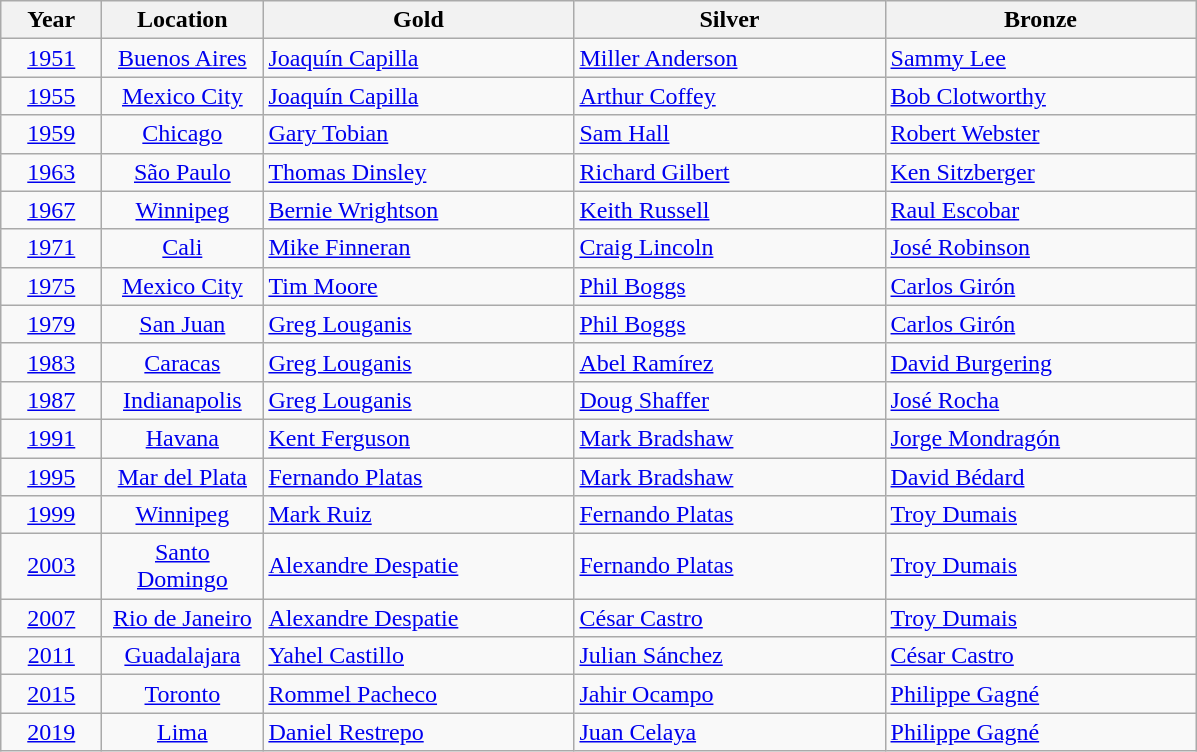<table class="wikitable">
<tr>
<th width="60">Year</th>
<th width="100">Location</th>
<th width="200">Gold</th>
<th width="200">Silver</th>
<th width="200">Bronze</th>
</tr>
<tr>
<td align="center"><a href='#'>1951</a></td>
<td align="center"><a href='#'>Buenos Aires</a></td>
<td> <a href='#'>Joaquín Capilla</a></td>
<td> <a href='#'>Miller Anderson</a></td>
<td> <a href='#'>Sammy Lee</a></td>
</tr>
<tr>
<td align="center"><a href='#'>1955</a></td>
<td align="center"><a href='#'>Mexico City</a></td>
<td> <a href='#'>Joaquín Capilla</a></td>
<td> <a href='#'>Arthur Coffey</a></td>
<td> <a href='#'>Bob Clotworthy</a></td>
</tr>
<tr>
<td align="center"><a href='#'>1959</a></td>
<td align="center"><a href='#'>Chicago</a></td>
<td> <a href='#'>Gary Tobian</a></td>
<td> <a href='#'>Sam Hall</a></td>
<td> <a href='#'>Robert Webster</a></td>
</tr>
<tr>
<td align="center"><a href='#'>1963</a></td>
<td align="center"><a href='#'>São Paulo</a></td>
<td> <a href='#'>Thomas Dinsley</a></td>
<td> <a href='#'>Richard Gilbert</a></td>
<td> <a href='#'>Ken Sitzberger</a></td>
</tr>
<tr>
<td align="center"><a href='#'>1967</a></td>
<td align="center"><a href='#'>Winnipeg</a></td>
<td> <a href='#'>Bernie Wrightson</a></td>
<td> <a href='#'>Keith Russell</a></td>
<td> <a href='#'>Raul Escobar</a></td>
</tr>
<tr>
<td align="center"><a href='#'>1971</a></td>
<td align="center"><a href='#'>Cali</a></td>
<td> <a href='#'>Mike Finneran</a></td>
<td> <a href='#'>Craig Lincoln</a></td>
<td> <a href='#'>José Robinson</a></td>
</tr>
<tr>
<td align="center"><a href='#'>1975</a></td>
<td align="center"><a href='#'>Mexico City</a></td>
<td> <a href='#'>Tim Moore</a></td>
<td> <a href='#'>Phil Boggs</a></td>
<td> <a href='#'>Carlos Girón</a></td>
</tr>
<tr>
<td align="center"><a href='#'>1979</a></td>
<td align="center"><a href='#'>San Juan</a></td>
<td> <a href='#'>Greg Louganis</a></td>
<td> <a href='#'>Phil Boggs</a></td>
<td> <a href='#'>Carlos Girón</a></td>
</tr>
<tr>
<td align="center"><a href='#'>1983</a></td>
<td align="center"><a href='#'>Caracas</a></td>
<td> <a href='#'>Greg Louganis</a></td>
<td> <a href='#'>Abel Ramírez</a></td>
<td> <a href='#'>David Burgering</a></td>
</tr>
<tr>
<td align="center"><a href='#'>1987</a></td>
<td align="center"><a href='#'>Indianapolis</a></td>
<td> <a href='#'>Greg Louganis</a></td>
<td> <a href='#'>Doug Shaffer</a></td>
<td> <a href='#'>José Rocha</a></td>
</tr>
<tr>
<td align="center"><a href='#'>1991</a></td>
<td align="center"><a href='#'>Havana</a></td>
<td> <a href='#'>Kent Ferguson</a></td>
<td> <a href='#'>Mark Bradshaw</a></td>
<td> <a href='#'>Jorge Mondragón</a></td>
</tr>
<tr>
<td align="center"><a href='#'>1995</a></td>
<td align="center"><a href='#'>Mar del Plata</a></td>
<td> <a href='#'>Fernando Platas</a></td>
<td> <a href='#'>Mark Bradshaw</a></td>
<td> <a href='#'>David Bédard</a></td>
</tr>
<tr>
<td align="center"><a href='#'>1999</a></td>
<td align="center"><a href='#'>Winnipeg</a></td>
<td> <a href='#'>Mark Ruiz</a></td>
<td> <a href='#'>Fernando Platas</a></td>
<td> <a href='#'>Troy Dumais</a></td>
</tr>
<tr>
<td align="center"><a href='#'>2003</a></td>
<td align="center"><a href='#'>Santo Domingo</a></td>
<td> <a href='#'>Alexandre Despatie</a></td>
<td> <a href='#'>Fernando Platas</a></td>
<td> <a href='#'>Troy Dumais</a></td>
</tr>
<tr>
<td align="center"><a href='#'>2007</a></td>
<td align="center"><a href='#'>Rio de Janeiro</a></td>
<td> <a href='#'>Alexandre Despatie</a></td>
<td> <a href='#'>César Castro</a></td>
<td> <a href='#'>Troy Dumais</a></td>
</tr>
<tr>
<td align="center"><a href='#'>2011</a></td>
<td align="center"><a href='#'>Guadalajara</a></td>
<td> <a href='#'>Yahel Castillo</a></td>
<td> <a href='#'>Julian Sánchez</a></td>
<td> <a href='#'>César Castro</a></td>
</tr>
<tr>
<td align="center"><a href='#'>2015</a></td>
<td align="center"><a href='#'>Toronto</a></td>
<td> <a href='#'>Rommel Pacheco</a></td>
<td> <a href='#'>Jahir Ocampo</a></td>
<td> <a href='#'>Philippe Gagné</a></td>
</tr>
<tr>
<td align="center"><a href='#'>2019</a></td>
<td align="center"><a href='#'>Lima</a></td>
<td> <a href='#'>Daniel Restrepo</a></td>
<td> <a href='#'>Juan Celaya</a></td>
<td> <a href='#'>Philippe Gagné</a></td>
</tr>
</table>
